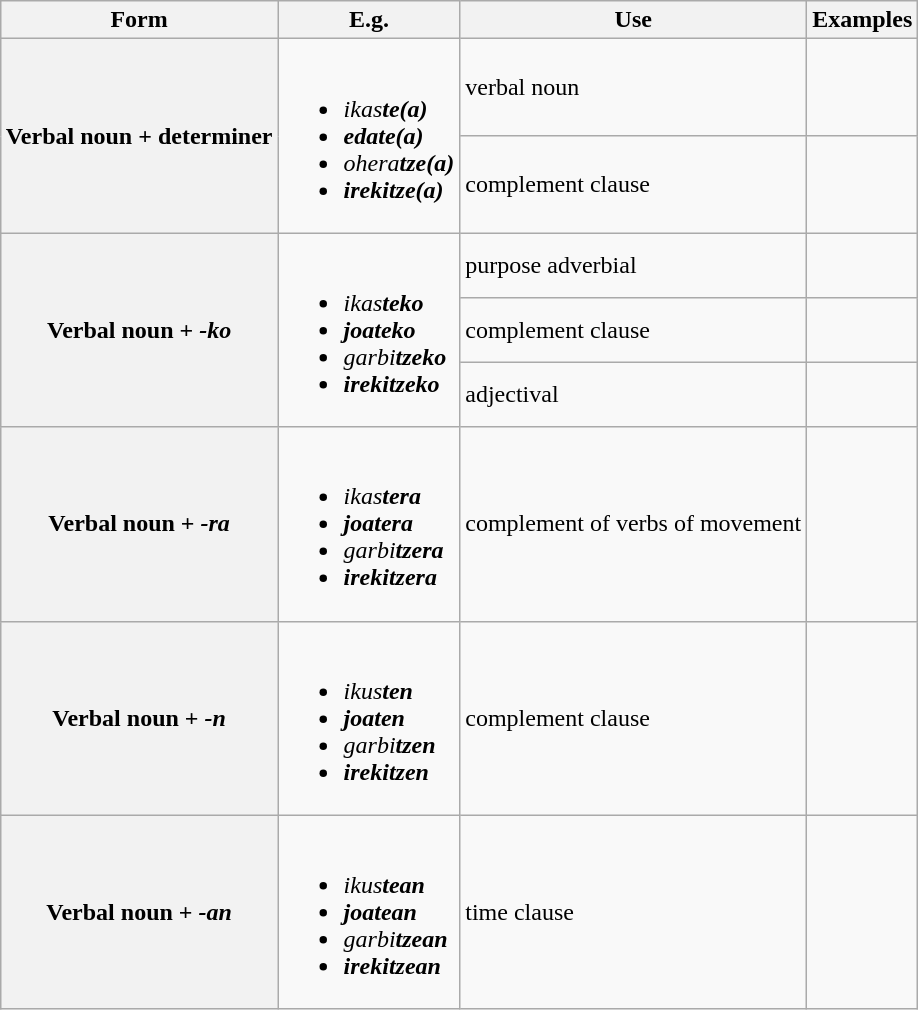<table class="wikitable" style="margin: 1em auto 1em auto">
<tr>
<th align="center">Form</th>
<th align="center">E.g.</th>
<th align="center">Use</th>
<th align="center">Examples</th>
</tr>
<tr>
<th rowspan=2>Verbal noun + determiner</th>
<td rowspan=2><br><ul><li><em>ikas<strong>te(a)<strong><em></li><li></em>eda</strong>te(a)</em></strong></li><li><em>ohera<strong>tze(a)<strong><em></li><li></em>ireki</strong>tze(a)</em></strong></li></ul></td>
<td>verbal noun</td>
<td><br></td>
</tr>
<tr>
<td>complement clause</td>
<td><br></td>
</tr>
<tr>
<th rowspan=3>Verbal noun + <em>-ko</em></th>
<td rowspan=3><br><ul><li><em>ikas<strong>teko<strong><em></li><li></em>joa</strong>teko</em></strong></li><li><em>garbi<strong>tzeko<strong><em></li><li></em>ireki</strong>tzeko</em></strong></li></ul></td>
<td>purpose adverbial</td>
<td></td>
</tr>
<tr>
<td>complement clause</td>
<td></td>
</tr>
<tr>
<td>adjectival</td>
<td></td>
</tr>
<tr>
<th>Verbal noun + <em>-ra</em></th>
<td><br><ul><li><em>ikas<strong>tera<strong><em></li><li></em>joa</strong>tera</em></strong></li><li><em>garbi<strong>tzera<strong><em></li><li></em>ireki</strong>tzera</em></strong></li></ul></td>
<td>complement of verbs of movement</td>
<td></td>
</tr>
<tr>
<th>Verbal noun + <em>-n</em></th>
<td><br><ul><li><em>ikus<strong>ten<strong><em></li><li></em>joa</strong>ten</em></strong></li><li><em>garbi<strong>tzen<strong><em></li><li></em>ireki</strong>tzen</em></strong></li></ul></td>
<td>complement clause</td>
<td><br></td>
</tr>
<tr>
<th>Verbal noun + <em>-an</em></th>
<td><br><ul><li><em>ikus<strong>tean<strong><em></li><li></em>joa</strong>tean</em></strong></li><li><em>garbi<strong>tzean<strong><em></li><li></em>ireki</strong>tzean</em></strong></li></ul></td>
<td>time clause</td>
<td></td>
</tr>
</table>
